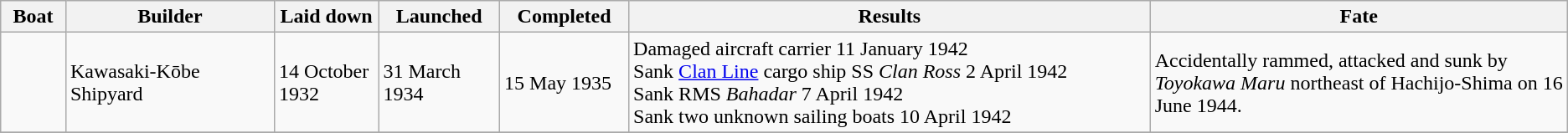<table class="wikitable">
<tr>
<th width="3%">Boat</th>
<th width="10%">Builder</th>
<th width="5%">Laid down</th>
<th width="5%">Launched</th>
<th width="5%">Completed</th>
<th width="25%">Results</th>
<th width="20%">Fate</th>
</tr>
<tr>
<td></td>
<td>Kawasaki-Kōbe Shipyard</td>
<td>14 October 1932</td>
<td>31 March 1934</td>
<td>15 May 1935</td>
<td>Damaged aircraft carrier  11 January 1942<br>Sank <a href='#'>Clan Line</a> cargo ship SS <em>Clan Ross</em> 2 April 1942<br>Sank RMS <em>Bahadar</em> 7 April 1942<br>Sank two unknown sailing boats 10 April 1942</td>
<td>Accidentally rammed, attacked and sunk by <em>Toyokawa Maru</em> northeast of Hachijo-Shima on 16 June 1944.</td>
</tr>
<tr>
</tr>
</table>
